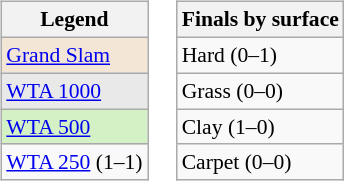<table>
<tr valign=top>
<td><br><table class="wikitable" style="font-size:90%">
<tr>
<th>Legend</th>
</tr>
<tr>
<td bgcolor=f3e6d7><a href='#'>Grand Slam</a></td>
</tr>
<tr>
<td bgcolor=e9e9e9><a href='#'>WTA 1000</a></td>
</tr>
<tr>
<td bgcolor=d4f1c5><a href='#'>WTA 500</a></td>
</tr>
<tr>
<td><a href='#'>WTA 250</a> (1–1)</td>
</tr>
</table>
</td>
<td><br><table class="wikitable" style="font-size:90%">
<tr>
<th>Finals by surface</th>
</tr>
<tr>
<td>Hard (0–1)</td>
</tr>
<tr>
<td>Grass (0–0)</td>
</tr>
<tr>
<td>Clay (1–0)</td>
</tr>
<tr>
<td>Carpet (0–0)</td>
</tr>
</table>
</td>
</tr>
</table>
